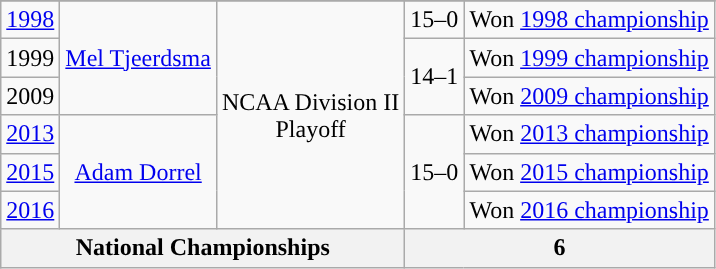<table class="wikitable" style="width: %; text-align:center";>
<tr>
</tr>
<tr>
<td><a href='#'>1998</a></td>
<td rowspan="3"><a href='#'>Mel Tjeerdsma</a></td>
<td rowspan="6">NCAA Division II <br> Playoff</td>
<td>15–0</td>
<td>Won <a href='#'>1998 championship</a></td>
</tr>
<tr>
<td>1999</td>
<td rowspan="2">14–1</td>
<td>Won <a href='#'>1999 championship</a></td>
</tr>
<tr>
<td>2009</td>
<td>Won <a href='#'>2009 championship</a></td>
</tr>
<tr>
<td><a href='#'>2013</a></td>
<td rowspan="3"><a href='#'>Adam Dorrel</a></td>
<td rowspan="3">15–0</td>
<td>Won <a href='#'>2013 championship</a></td>
</tr>
<tr>
<td><a href='#'>2015</a></td>
<td>Won <a href='#'>2015 championship</a></td>
</tr>
<tr>
<td><a href='#'>2016</a></td>
<td>Won <a href='#'>2016 championship</a></td>
</tr>
<tr>
<th colspan="3"><strong>National Championships</strong></th>
<th colspan="3"><strong>6</strong></th>
</tr>
</table>
